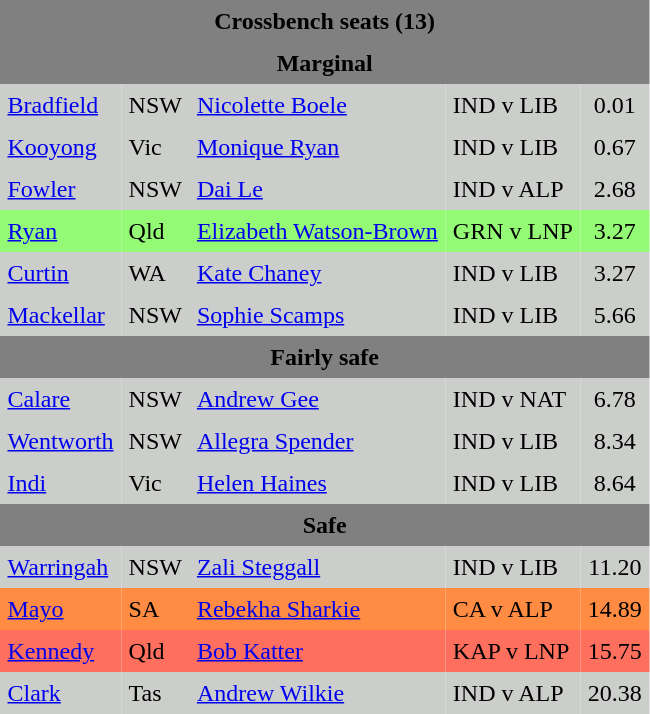<table class="toccolours" cellpadding="5" cellspacing="0" style="float:left; margin-right:.5em; margin-top:.4em; font-size:90 ppt;">
<tr>
<td colspan="5" style="text-align:center; background:gray;"><span><strong>Crossbench seats (13) </strong></span></td>
</tr>
<tr>
<td colspan="5" style="text-align:center; background:gray;"><span><strong>Marginal</strong></span></td>
</tr>
<tr>
<td style="text-align:left; background:#CCCECB"><a href='#'>Bradfield</a></td>
<td style="text-align:left; background:#CCCECB">NSW</td>
<td style="text-align:left; background:#CCCECB"><a href='#'>Nicolette Boele</a></td>
<td style="text-align:left; background:#CCCECB">IND v LIB</td>
<td style="text-align:center; background:#CCCECB">0.01</td>
</tr>
<tr>
<td style="text-align:left; background:#CCCECB"><a href='#'>Kooyong</a></td>
<td style="text-align:left; background:#CCCECB">Vic</td>
<td style="text-align:left; background:#CCCECB;"><a href='#'>Monique Ryan</a></td>
<td style="text-align:left; background:#CCCECB;">IND v LIB</td>
<td style="text-align:center; background:#CCCECB;">0.67</td>
</tr>
<tr>
<td style="text-align:left; background:#CCCECB"><a href='#'>Fowler</a></td>
<td style="text-align:left; background:#CCCECB">NSW</td>
<td style="text-align:left; background:#CCCECB;"><a href='#'>Dai Le</a></td>
<td style="text-align:left; background:#CCCECB;">IND v ALP</td>
<td style="text-align:center; background:#CCCECB;">2.68</td>
</tr>
<tr>
<td style="text-align:left; background:#94FA75"><a href='#'>Ryan</a></td>
<td style="text-align:left; background:#94FA75">Qld</td>
<td style="text-align:left; background:#94FA75;"><a href='#'>Elizabeth Watson-Brown</a></td>
<td style="text-align:left; background:#94FA75;">GRN v LNP</td>
<td style="text-align:center; background:#94FA75;">3.27</td>
</tr>
<tr>
<td style="text-align:left; background:#CCCECB"><a href='#'>Curtin</a></td>
<td style="text-align:left; background:#CCCECB">WA</td>
<td style="text-align:left; background:#CCCECB;"><a href='#'>Kate Chaney</a></td>
<td style="text-align:left; background:#CCCECB;">IND v LIB</td>
<td style="text-align:center; background:#CCCECB;">3.27</td>
</tr>
<tr>
<td style="text-align:left; background:#CCCECB"><a href='#'>Mackellar</a></td>
<td style="text-align:left; background:#CCCECB">NSW</td>
<td style="text-align:left; background:#CCCECB;"><a href='#'>Sophie Scamps</a></td>
<td style="text-align:left; background:#CCCECB;">IND v LIB</td>
<td style="text-align:center; background:#CCCECB;">5.66</td>
</tr>
<tr>
<td colspan="5" style="text-align:center; background:gray;"><span><strong>Fairly safe</strong></span></td>
</tr>
<tr>
<td style="text-align:left; background:#CCCECB"><a href='#'>Calare</a></td>
<td style="text-align:left; background:#CCCECB">NSW</td>
<td style="text-align:left; background:#CCCECB;"><a href='#'>Andrew Gee</a></td>
<td style="text-align:left; background:#CCCECB;">IND v NAT</td>
<td style="text-align:center; background:#CCCECB;">6.78</td>
</tr>
<tr>
<td style="text-align:left; background:#CCCECB"><a href='#'>Wentworth</a></td>
<td style="text-align:left; background:#CCCECB">NSW</td>
<td style="text-align:left; background:#CCCECB;"><a href='#'>Allegra Spender</a></td>
<td style="text-align:left; background:#CCCECB;">IND v LIB</td>
<td style="text-align:center; background:#CCCECB;">8.34</td>
</tr>
<tr>
<td style="text-align:left; background:#CCCECB"><a href='#'>Indi</a></td>
<td style="text-align:left; background:#CCCECB">Vic</td>
<td style="text-align:left; background:#CCCECB;"><a href='#'>Helen Haines</a></td>
<td style="text-align:left; background:#CCCECB;">IND v LIB</td>
<td style="text-align:center; background:#CCCECB;">8.64</td>
</tr>
<tr>
<td colspan="5" style="text-align:center; background:gray;"><span><strong>Safe</strong></span></td>
</tr>
<tr>
<td style="text-align:left; background:#CCCECB"><a href='#'>Warringah</a></td>
<td style="text-align:left; background:#CCCECB">NSW</td>
<td style="text-align:left; background:#CCCECB;"><a href='#'>Zali Steggall</a></td>
<td style="text-align:left; background:#CCCECB;">IND v LIB</td>
<td style="text-align:center; background:#CCCECB;">11.20</td>
</tr>
<tr>
<td style="text-align:left; background:#FF8c42"><a href='#'>Mayo</a></td>
<td style="text-align:left; background:#FF8c42">SA</td>
<td style="text-align:left; background:#FF8c42;"><a href='#'>Rebekha Sharkie</a></td>
<td style="text-align:left; background:#FF8c42;">CA v ALP</td>
<td style="text-align:center; background:#FF8c42;">14.89</td>
</tr>
<tr>
<td style="text-align:left; background:#fe6f5e"><a href='#'>Kennedy</a></td>
<td style="text-align:left; background:#fe6f5e">Qld</td>
<td style="text-align:left; background:#fe6f5e;"><a href='#'>Bob Katter</a></td>
<td style="text-align:left; background:#fe6f5e;">KAP v LNP</td>
<td style="text-align:center; background:#fe6f5e;">15.75</td>
</tr>
<tr>
<td style="text-align:left; background:#CCCECB"><a href='#'>Clark</a></td>
<td style="text-align:left; background:#CCCECB">Tas</td>
<td style="text-align:left; background:#CCCECB;"><a href='#'>Andrew Wilkie</a></td>
<td style="text-align:left; background:#CCCECB;">IND v ALP</td>
<td style="text-align:center; background:#CCCECB;">20.38</td>
</tr>
<tr>
</tr>
</table>
